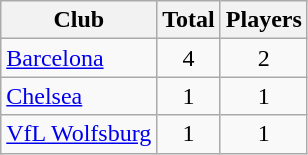<table class="wikitable sortable">
<tr>
<th>Club</th>
<th>Total</th>
<th>Players</th>
</tr>
<tr>
<td> <a href='#'>Barcelona</a></td>
<td align="center">4</td>
<td align="center">2</td>
</tr>
<tr>
<td> <a href='#'>Chelsea</a></td>
<td align="center">1</td>
<td align="center">1</td>
</tr>
<tr>
<td> <a href='#'>VfL Wolfsburg</a></td>
<td align="center">1</td>
<td align="center">1</td>
</tr>
</table>
